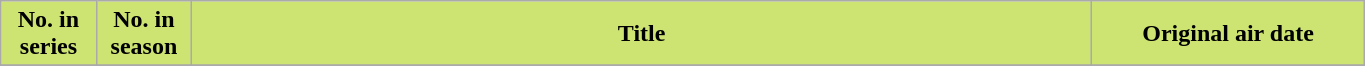<table class="wikitable plainrowheaders" style="width:72%;">
<tr>
<th scope="col" style="background-color: #CDE472; color: #000000;" width=7%>No. in<br>series</th>
<th scope="col" style="background-color: #CDE472; color: #000000;" width=7%>No. in<br>season</th>
<th scope="col" style="background-color: #CDE472; color: #000000;">Title</th>
<th scope="col" style="background-color: #CDE472; color: #000000;" width=20%>Original air date</th>
</tr>
<tr>
</tr>
</table>
